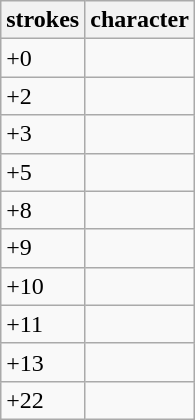<table class="wikitable">
<tr>
<th>strokes</th>
<th>character</th>
</tr>
<tr --->
<td>+0</td>
<td style="font-size: large;"></td>
</tr>
<tr --->
<td>+2</td>
<td style="font-size: large;"> </td>
</tr>
<tr --->
<td>+3</td>
<td style="font-size: large;"> </td>
</tr>
<tr --->
<td>+5</td>
<td style="font-size: large;"> </td>
</tr>
<tr --->
<td>+8</td>
<td style="font-size: large;"></td>
</tr>
<tr --->
<td>+9</td>
<td style="font-size: large;"> </td>
</tr>
<tr --->
<td>+10</td>
<td style="font-size: large;"> </td>
</tr>
<tr --->
<td>+11</td>
<td style="font-size: large;"></td>
</tr>
<tr --->
<td>+13</td>
<td style="font-size: large;"></td>
</tr>
<tr --->
<td>+22</td>
<td style="font-size: large;"></td>
</tr>
</table>
